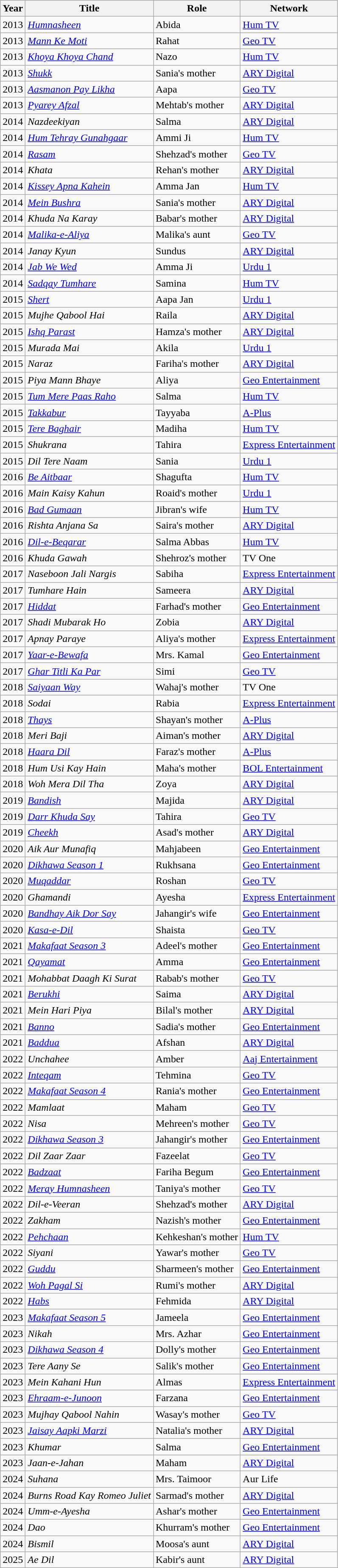<table class="wikitable sortable plainrowheaders">
<tr style="text-align:center;">
<th scope="col">Year</th>
<th scope="col">Title</th>
<th scope="col">Role</th>
<th scope="col">Network</th>
</tr>
<tr>
<td>2013</td>
<td><em><a href='#'>Humnasheen</a></em></td>
<td>Abida</td>
<td><a href='#'>Hum TV</a></td>
</tr>
<tr>
<td>2013</td>
<td><em><a href='#'>Mann Ke Moti</a></em></td>
<td>Rahat</td>
<td><a href='#'>Geo TV</a></td>
</tr>
<tr>
<td>2013</td>
<td><em><a href='#'>Khoya Khoya Chand</a></em></td>
<td>Nazo</td>
<td><a href='#'>Hum TV</a></td>
</tr>
<tr>
<td>2013</td>
<td><em><a href='#'>Shukk</a></em></td>
<td>Sania's mother</td>
<td><a href='#'>ARY Digital</a></td>
</tr>
<tr>
<td>2013</td>
<td><em><a href='#'>Aasmanon Pay Likha</a></em></td>
<td>Aapa</td>
<td><a href='#'>Geo TV</a></td>
</tr>
<tr>
<td>2013</td>
<td><em><a href='#'>Pyarey Afzal</a></em></td>
<td>Mehtab's mother</td>
<td><a href='#'>ARY Digital</a></td>
</tr>
<tr>
<td>2014</td>
<td><em>Nazdeekiyan</em></td>
<td>Salma</td>
<td><a href='#'>ARY Digital</a></td>
</tr>
<tr>
<td>2014</td>
<td><em><a href='#'>Hum Tehray Gunahgaar</a></em></td>
<td>Ammi Ji</td>
<td><a href='#'>Hum TV</a></td>
</tr>
<tr>
<td>2014</td>
<td><em><a href='#'>Rasam</a></em></td>
<td>Shehzad's mother</td>
<td><a href='#'>Geo TV</a></td>
</tr>
<tr>
<td>2014</td>
<td><em>Khata</em></td>
<td>Rehan's mother</td>
<td><a href='#'>ARY Digital</a></td>
</tr>
<tr>
<td>2014</td>
<td><em><a href='#'>Kissey Apna Kahein</a></em></td>
<td>Amma Jan</td>
<td><a href='#'>Hum TV</a></td>
</tr>
<tr>
<td>2014</td>
<td><em><a href='#'>Mein Bushra</a></em></td>
<td>Sania's mother</td>
<td><a href='#'>ARY Digital</a></td>
</tr>
<tr>
<td>2014</td>
<td><em>Khuda Na Karay</em></td>
<td>Babar's mother</td>
<td><a href='#'>ARY Digital</a></td>
</tr>
<tr>
<td>2014</td>
<td><em><a href='#'>Malika-e-Aliya</a></em></td>
<td>Malika's aunt</td>
<td><a href='#'>Geo TV</a></td>
</tr>
<tr>
<td>2014</td>
<td><em>Janay Kyun</em></td>
<td>Sundus</td>
<td><a href='#'>ARY Digital</a></td>
</tr>
<tr>
<td>2014</td>
<td><em><a href='#'>Jab We Wed</a></em></td>
<td>Amma Ji</td>
<td><a href='#'>Urdu 1</a></td>
</tr>
<tr>
<td>2014</td>
<td><em><a href='#'>Sadqay Tumhare</a></em></td>
<td>Samina</td>
<td><a href='#'>Hum TV</a></td>
</tr>
<tr>
<td>2015</td>
<td><em><a href='#'>Shert</a></em></td>
<td>Aapa Jan</td>
<td><a href='#'>Urdu 1</a></td>
</tr>
<tr>
<td>2015</td>
<td><em>Mujhe Qabool Hai</em></td>
<td>Raila</td>
<td><a href='#'>ARY Digital</a></td>
</tr>
<tr>
<td>2015</td>
<td><em><a href='#'>Ishq Parast</a></em></td>
<td>Hamza's mother</td>
<td><a href='#'>ARY Digital</a></td>
</tr>
<tr>
<td>2015</td>
<td><em>Murada Mai</em></td>
<td>Akila</td>
<td><a href='#'>Urdu 1</a></td>
</tr>
<tr>
<td>2015</td>
<td><em>Naraz</em></td>
<td>Fariha's mother</td>
<td><a href='#'>ARY Digital</a></td>
</tr>
<tr>
<td>2015</td>
<td><em>Piya Mann Bhaye</em></td>
<td>Aliya</td>
<td><a href='#'>Geo Entertainment</a></td>
</tr>
<tr>
<td>2015</td>
<td><em><a href='#'>Tum Mere Paas Raho</a></em></td>
<td>Salma</td>
<td><a href='#'>Hum TV</a></td>
</tr>
<tr>
<td>2015</td>
<td><em><a href='#'>Takkabur</a></em></td>
<td>Tayyaba</td>
<td><a href='#'>A-Plus</a></td>
</tr>
<tr>
<td>2015</td>
<td><em><a href='#'>Tere Baghair</a></em></td>
<td>Madiha</td>
<td><a href='#'>Hum TV</a></td>
</tr>
<tr>
<td>2015</td>
<td><em>Shukrana</em></td>
<td>Tahira</td>
<td><a href='#'>Express Entertainment</a></td>
</tr>
<tr>
<td>2015</td>
<td><em>Dil Tere Naam</em></td>
<td>Sania</td>
<td><a href='#'>Urdu 1</a></td>
</tr>
<tr>
<td>2016</td>
<td><em><a href='#'>Be Aitbaar</a></em></td>
<td>Shagufta</td>
<td><a href='#'>Hum TV</a></td>
</tr>
<tr>
<td>2016</td>
<td><em>Main Kaisy Kahun</em></td>
<td>Roaid's mother</td>
<td><a href='#'>Urdu 1</a></td>
</tr>
<tr>
<td>2016</td>
<td><em><a href='#'>Bad Gumaan</a></em></td>
<td>Jibran's wife</td>
<td><a href='#'>Hum TV</a></td>
</tr>
<tr>
<td>2016</td>
<td><em>Rishta Anjana Sa</em></td>
<td>Saira's mother</td>
<td><a href='#'>ARY Digital</a></td>
</tr>
<tr>
<td>2016</td>
<td><em><a href='#'>Dil-e-Beqarar</a></em></td>
<td>Salma Abbas</td>
<td><a href='#'>Hum TV</a></td>
</tr>
<tr>
<td>2016</td>
<td><em>Khuda Gawah</em></td>
<td>Shehroz's mother</td>
<td>TV One</td>
</tr>
<tr>
<td>2017</td>
<td><em>Naseboon Jali Nargis</em></td>
<td>Sabiha</td>
<td><a href='#'>Express Entertainment</a></td>
</tr>
<tr>
<td>2017</td>
<td><em>Tumhare Hain</em></td>
<td>Sameera</td>
<td><a href='#'>ARY Digital</a></td>
</tr>
<tr>
<td>2017</td>
<td><em><a href='#'>Hiddat</a></em></td>
<td>Farhad's mother</td>
<td><a href='#'>Geo Entertainment</a></td>
</tr>
<tr>
<td>2017</td>
<td><em>Shadi Mubarak Ho</em></td>
<td>Zobia</td>
<td><a href='#'>ARY Digital</a></td>
</tr>
<tr>
<td>2017</td>
<td><em>Apnay Paraye</em></td>
<td>Aliya's mother</td>
<td><a href='#'>Express Entertainment</a></td>
</tr>
<tr>
<td>2017</td>
<td><em><a href='#'>Yaar-e-Bewafa</a></em></td>
<td>Mrs. Kamal</td>
<td><a href='#'>Geo Entertainment</a></td>
</tr>
<tr>
<td>2017</td>
<td><em><a href='#'>Ghar Titli Ka Par</a></em></td>
<td>Simi</td>
<td><a href='#'>Geo TV</a></td>
</tr>
<tr>
<td>2018</td>
<td><em><a href='#'>Saiyaan Way</a></em></td>
<td>Wahaj's mother</td>
<td>TV One</td>
</tr>
<tr>
<td>2018</td>
<td><em>Sodai</em></td>
<td>Rabia</td>
<td><a href='#'>Express Entertainment</a></td>
</tr>
<tr>
<td>2018</td>
<td><em><a href='#'>Thays</a></em></td>
<td>Shayan's mother</td>
<td><a href='#'>A-Plus</a></td>
</tr>
<tr>
<td>2018</td>
<td><em>Meri Baji</em></td>
<td>Aiman's mother</td>
<td><a href='#'>ARY Digital</a></td>
</tr>
<tr>
<td>2018</td>
<td><em><a href='#'>Haara Dil</a></em></td>
<td>Faraz's mother</td>
<td><a href='#'>A-Plus</a></td>
</tr>
<tr>
<td>2018</td>
<td><em>Hum Usi Kay Hain</em></td>
<td>Maha's mother</td>
<td><a href='#'>BOL Entertainment</a></td>
</tr>
<tr>
<td>2018</td>
<td><em>Woh Mera Dil Tha</em></td>
<td>Zoya</td>
<td><a href='#'>ARY Digital</a></td>
</tr>
<tr>
<td>2019</td>
<td><em><a href='#'>Bandish</a></em></td>
<td>Majida</td>
<td><a href='#'>ARY Digital</a></td>
</tr>
<tr>
<td>2019</td>
<td><em><a href='#'>Darr Khuda Say</a></em></td>
<td>Tahira</td>
<td><a href='#'>Geo TV</a></td>
</tr>
<tr>
<td>2019</td>
<td><em><a href='#'>Cheekh</a></em></td>
<td>Asad's mother</td>
<td><a href='#'>ARY Digital</a></td>
</tr>
<tr>
<td>2020</td>
<td><em>Aik Aur Munafiq</em></td>
<td>Mahjabeen</td>
<td><a href='#'>Geo Entertainment</a></td>
</tr>
<tr>
<td>2020</td>
<td><em><a href='#'>Dikhawa Season 1</a></em></td>
<td>Rukhsana</td>
<td><a href='#'>Geo Entertainment</a></td>
</tr>
<tr>
<td>2020</td>
<td><em><a href='#'>Muqaddar</a></em></td>
<td>Roshan</td>
<td><a href='#'>Geo TV</a></td>
</tr>
<tr>
<td>2020</td>
<td><em>Ghamandi</em></td>
<td>Ayesha</td>
<td><a href='#'>Express Entertainment</a></td>
</tr>
<tr>
<td>2020</td>
<td><em><a href='#'>Bandhay Aik Dor Say</a></em></td>
<td>Jahangir's wife</td>
<td><a href='#'>Geo Entertainment</a></td>
</tr>
<tr>
<td>2020</td>
<td><em><a href='#'>Kasa-e-Dil</a></em></td>
<td>Shaista</td>
<td><a href='#'>Geo TV</a></td>
</tr>
<tr>
<td>2021</td>
<td><em><a href='#'>Makafaat Season 3</a></em></td>
<td>Adeel's mother</td>
<td><a href='#'>Geo Entertainment</a></td>
</tr>
<tr>
<td>2021</td>
<td><em><a href='#'>Qayamat</a></em></td>
<td>Amma</td>
<td><a href='#'>Geo Entertainment</a></td>
</tr>
<tr>
<td>2021</td>
<td><em>Mohabbat Daagh Ki Surat</em></td>
<td>Rabab's mother</td>
<td><a href='#'>Geo TV</a></td>
</tr>
<tr>
<td>2021</td>
<td><em><a href='#'>Berukhi</a></em></td>
<td>Saima</td>
<td><a href='#'>ARY Digital</a></td>
</tr>
<tr>
<td>2021</td>
<td><em>Mein Hari Piya</em></td>
<td>Bilal's mother</td>
<td><a href='#'>ARY Digital</a></td>
</tr>
<tr>
<td>2021</td>
<td><em><a href='#'>Banno</a></em></td>
<td>Sadia's mother</td>
<td><a href='#'>Geo Entertainment</a></td>
</tr>
<tr>
<td>2021</td>
<td><em><a href='#'>Baddua</a></em></td>
<td>Afshan</td>
<td><a href='#'>ARY Digital</a></td>
</tr>
<tr>
<td>2022</td>
<td><em>Unchahee</em></td>
<td>Amber</td>
<td><a href='#'>Aaj Entertainment</a></td>
</tr>
<tr>
<td>2022</td>
<td><em><a href='#'>Inteqam</a></em></td>
<td>Tehmina</td>
<td><a href='#'>Geo TV</a></td>
</tr>
<tr>
<td>2022</td>
<td><em><a href='#'>Makafaat Season 4</a></em></td>
<td>Rania's mother</td>
<td><a href='#'>Geo Entertainment</a></td>
</tr>
<tr>
<td>2022</td>
<td><em>Mamlaat</em></td>
<td>Maham</td>
<td><a href='#'>Geo TV</a></td>
</tr>
<tr>
<td>2022</td>
<td><em>Nisa</em></td>
<td>Mehreen's mother</td>
<td><a href='#'>Geo TV</a></td>
</tr>
<tr>
<td>2022</td>
<td><em><a href='#'>Dikhawa Season 3</a></em></td>
<td>Jahangir's mother</td>
<td><a href='#'>Geo Entertainment</a></td>
</tr>
<tr>
<td>2022</td>
<td><em>Dil Zaar Zaar</em></td>
<td>Fazeelat</td>
<td><a href='#'>Geo TV</a></td>
</tr>
<tr>
<td>2022</td>
<td><em><a href='#'>Badzaat</a></em></td>
<td>Fariha Begum</td>
<td><a href='#'>Geo Entertainment</a></td>
</tr>
<tr>
<td>2022</td>
<td><em><a href='#'>Meray Humnasheen</a></em></td>
<td>Taniya's mother</td>
<td><a href='#'>Geo TV</a></td>
</tr>
<tr>
<td>2022</td>
<td><em>Dil-e-Veeran</em></td>
<td>Shehzad's mother</td>
<td><a href='#'>ARY Digital</a></td>
</tr>
<tr>
<td>2022</td>
<td><em>Zakham</em></td>
<td>Nazish's mother</td>
<td><a href='#'>Geo Entertainment</a></td>
</tr>
<tr>
<td>2022</td>
<td><em><a href='#'>Pehchaan</a></em></td>
<td>Kehkeshan's mother</td>
<td><a href='#'>Hum TV</a></td>
</tr>
<tr>
<td>2022</td>
<td><em>Siyani</em></td>
<td>Yawar's mother</td>
<td><a href='#'>Geo TV</a></td>
</tr>
<tr>
<td>2022</td>
<td><em><a href='#'>Guddu</a></em></td>
<td>Sharmeen's mother</td>
<td><a href='#'>Geo Entertainment</a></td>
</tr>
<tr>
<td>2022</td>
<td><em><a href='#'>Woh Pagal Si</a></em></td>
<td>Rumi's mother</td>
<td><a href='#'>ARY Digital</a></td>
</tr>
<tr>
<td>2022</td>
<td><em><a href='#'>Habs</a></em></td>
<td>Fehmida</td>
<td><a href='#'>ARY Digital</a></td>
</tr>
<tr>
<td>2023</td>
<td><em><a href='#'>Makafaat Season 5</a></em></td>
<td>Jameela</td>
<td><a href='#'>Geo Entertainment</a></td>
</tr>
<tr>
<td>2023</td>
<td><em>Nikah</em></td>
<td>Mrs. Azhar</td>
<td><a href='#'>Geo Entertainment</a></td>
</tr>
<tr>
<td>2023</td>
<td><em><a href='#'>Dikhawa Season 4</a></em></td>
<td>Dolly's mother</td>
<td><a href='#'>Geo Entertainment</a></td>
</tr>
<tr>
<td>2023</td>
<td><em>Tere Aany Se</em></td>
<td>Salik's mother</td>
<td><a href='#'>Geo Entertainment</a></td>
</tr>
<tr>
<td>2023</td>
<td><em>Mein Kahani Hun</em></td>
<td>Almas</td>
<td><a href='#'>Express Entertainment</a></td>
</tr>
<tr>
<td>2023</td>
<td><em><a href='#'>Ehraam-e-Junoon</a></em></td>
<td>Farzana</td>
<td><a href='#'>Geo Entertainment</a></td>
</tr>
<tr>
<td>2023</td>
<td><em>Mujhay Qabool Nahin</em></td>
<td>Wasay's mother</td>
<td><a href='#'>Geo TV</a></td>
</tr>
<tr>
<td>2023</td>
<td><em><a href='#'>Jaisay Aapki Marzi</a></em></td>
<td>Natalia's mother</td>
<td><a href='#'>ARY Digital</a></td>
</tr>
<tr>
<td>2023</td>
<td><em>Khumar</em></td>
<td>Salma</td>
<td><a href='#'>Geo Entertainment</a></td>
</tr>
<tr>
<td>2023</td>
<td><em>Jaan-e-Jahan</em></td>
<td>Maham</td>
<td><a href='#'>ARY Digital</a></td>
</tr>
<tr>
<td>2024</td>
<td><em>Suhana</em></td>
<td>Mrs. Taimoor</td>
<td>Aur Life</td>
</tr>
<tr>
<td>2024</td>
<td><em>Burns Road Kay Romeo Juliet</em></td>
<td>Sarmad's mother</td>
<td><a href='#'>ARY Digital</a></td>
</tr>
<tr>
<td>2024</td>
<td><em>Umm-e-Ayesha</em></td>
<td>Ashar's mother</td>
<td><a href='#'>Geo Entertainment</a></td>
</tr>
<tr>
<td>2024</td>
<td><em>Dao</em></td>
<td>Khurram's mother</td>
<td><a href='#'>Geo Entertainment</a></td>
</tr>
<tr>
<td>2024</td>
<td><em>Bismil</em></td>
<td>Moosa's aunt</td>
<td><a href='#'>ARY Digital</a></td>
</tr>
<tr>
<td>2025</td>
<td><em>Ae Dil</em></td>
<td>Kabir's aunt</td>
<td><a href='#'>ARY Digital</a></td>
</tr>
</table>
